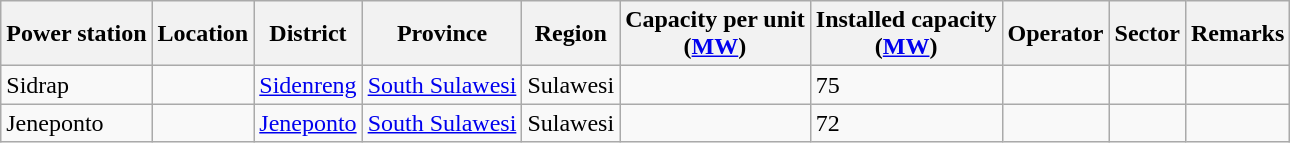<table class="sortable wikitable">
<tr>
<th>Power station</th>
<th>Location</th>
<th>District</th>
<th>Province</th>
<th>Region</th>
<th>Capacity per unit<br>(<a href='#'>MW</a>)</th>
<th>Installed capacity<br> (<a href='#'>MW</a>)</th>
<th>Operator</th>
<th>Sector</th>
<th>Remarks</th>
</tr>
<tr>
<td>Sidrap</td>
<td></td>
<td><a href='#'>Sidenreng</a></td>
<td><a href='#'>South Sulawesi</a></td>
<td>Sulawesi</td>
<td></td>
<td>75</td>
<td></td>
<td></td>
<td></td>
</tr>
<tr>
<td>Jeneponto</td>
<td></td>
<td><a href='#'>Jeneponto</a></td>
<td><a href='#'>South Sulawesi</a></td>
<td>Sulawesi</td>
<td></td>
<td>72</td>
<td></td>
<td></td>
<td></td>
</tr>
</table>
